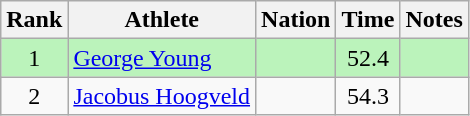<table class="wikitable sortable" style="text-align:center">
<tr>
<th>Rank</th>
<th>Athlete</th>
<th>Nation</th>
<th>Time</th>
<th>Notes</th>
</tr>
<tr bgcolor=bbf3bb>
<td>1</td>
<td align=left data-sort-value="Young, G. W."><a href='#'>George Young</a></td>
<td align=left></td>
<td>52.4</td>
<td></td>
</tr>
<tr>
<td>2</td>
<td align=left data-sort-value="Hoogveld, Jacobus"><a href='#'>Jacobus Hoogveld</a></td>
<td align=left></td>
<td>54.3</td>
<td></td>
</tr>
</table>
